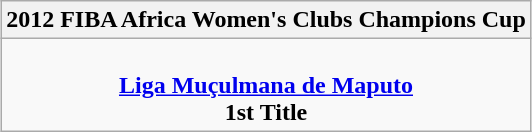<table class=wikitable style="text-align:center; margin:auto">
<tr>
<th>2012 FIBA Africa Women's Clubs Champions Cup</th>
</tr>
<tr>
<td><br><strong><a href='#'>Liga Muçulmana de Maputo</a></strong><br><strong>1st Title</strong></td>
</tr>
</table>
